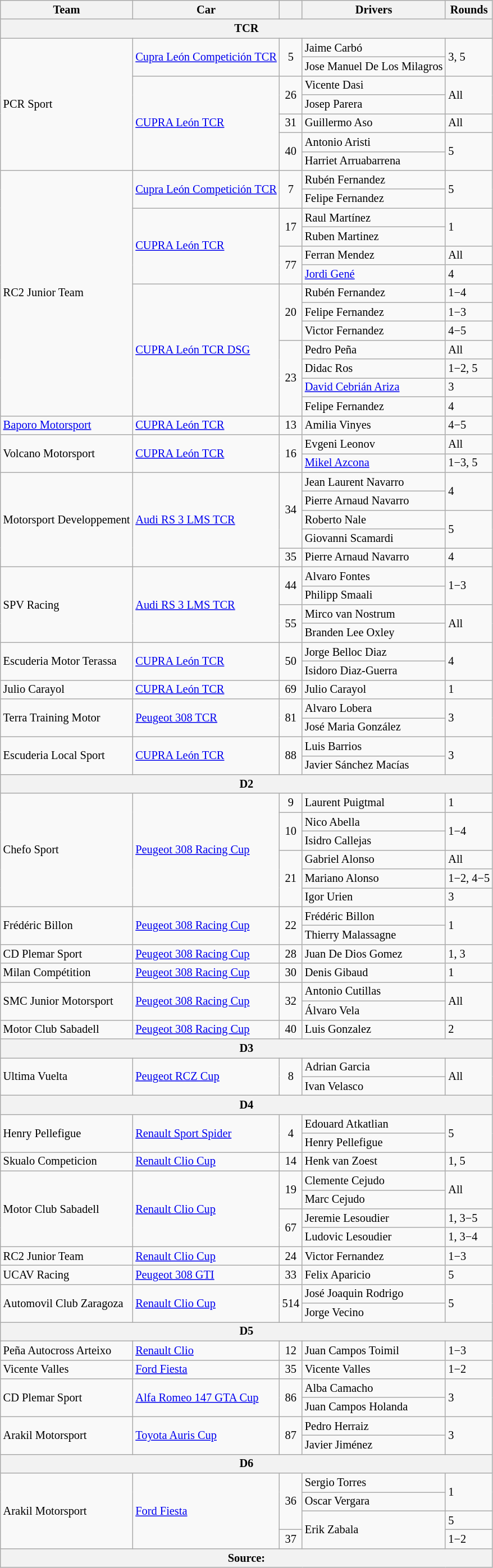<table class="wikitable" style="font-size: 85%">
<tr>
<th>Team</th>
<th>Car</th>
<th></th>
<th>Drivers</th>
<th>Rounds</th>
</tr>
<tr>
<th colspan=5>TCR</th>
</tr>
<tr>
<td rowspan=7> PCR Sport</td>
<td rowspan=2><a href='#'>Cupra León Competición TCR</a></td>
<td rowspan=2 align=center>5</td>
<td> Jaime Carbó</td>
<td rowspan=2>3, 5</td>
</tr>
<tr>
<td> Jose Manuel De Los Milagros</td>
</tr>
<tr>
<td rowspan=5><a href='#'>CUPRA León TCR</a></td>
<td rowspan=2 align=center>26</td>
<td> Vicente Dasi</td>
<td rowspan=2>All</td>
</tr>
<tr>
<td> Josep Parera</td>
</tr>
<tr>
<td align=center>31</td>
<td> Guillermo Aso</td>
<td>All</td>
</tr>
<tr>
<td rowspan=2 align=center>40</td>
<td> Antonio Aristi</td>
<td rowspan=2>5</td>
</tr>
<tr>
<td> Harriet Arruabarrena</td>
</tr>
<tr>
<td rowspan=13> RC2 Junior Team</td>
<td rowspan=2><a href='#'>Cupra León Competición TCR</a></td>
<td rowspan=2 align=center>7</td>
<td> Rubén Fernandez</td>
<td rowspan=2>5</td>
</tr>
<tr>
<td> Felipe Fernandez</td>
</tr>
<tr>
<td rowspan=4><a href='#'>CUPRA León TCR</a></td>
<td rowspan=2 align=center>17</td>
<td> Raul Martínez</td>
<td rowspan=2>1</td>
</tr>
<tr>
<td> Ruben Martinez</td>
</tr>
<tr>
<td rowspan=2 align=center>77</td>
<td> Ferran Mendez</td>
<td>All</td>
</tr>
<tr>
<td> <a href='#'>Jordi Gené</a></td>
<td>4</td>
</tr>
<tr>
<td rowspan=7><a href='#'>CUPRA León TCR DSG</a></td>
<td rowspan=3 align=center>20</td>
<td> Rubén Fernandez</td>
<td>1−4</td>
</tr>
<tr>
<td> Felipe Fernandez</td>
<td>1−3</td>
</tr>
<tr>
<td> Victor Fernandez</td>
<td>4−5</td>
</tr>
<tr>
<td rowspan=4 align=center>23</td>
<td> Pedro Peña</td>
<td>All</td>
</tr>
<tr>
<td> Didac Ros</td>
<td>1−2, 5</td>
</tr>
<tr>
<td> <a href='#'>David Cebrián Ariza</a></td>
<td>3</td>
</tr>
<tr>
<td> Felipe Fernandez</td>
<td>4</td>
</tr>
<tr>
<td> <a href='#'>Baporo Motorsport</a></td>
<td><a href='#'>CUPRA León TCR</a></td>
<td align=center>13</td>
<td> Amilia Vinyes</td>
<td>4−5</td>
</tr>
<tr>
<td rowspan=2> Volcano Motorsport</td>
<td rowspan=2><a href='#'>CUPRA León TCR</a></td>
<td rowspan=2 align=center>16</td>
<td> Evgeni Leonov</td>
<td>All</td>
</tr>
<tr>
<td> <a href='#'>Mikel Azcona</a></td>
<td>1−3, 5</td>
</tr>
<tr>
<td rowspan=5> Motorsport Developpement</td>
<td rowspan=5><a href='#'>Audi RS 3 LMS TCR</a></td>
<td rowspan=4 align=center>34</td>
<td> Jean Laurent Navarro</td>
<td rowspan=2>4</td>
</tr>
<tr>
<td> Pierre Arnaud Navarro</td>
</tr>
<tr>
<td> Roberto Nale</td>
<td rowspan=2>5</td>
</tr>
<tr>
<td> Giovanni Scamardi</td>
</tr>
<tr>
<td align=center>35</td>
<td> Pierre Arnaud Navarro</td>
<td>4</td>
</tr>
<tr>
<td rowspan=4> SPV Racing</td>
<td rowspan=4><a href='#'>Audi RS 3 LMS TCR</a></td>
<td rowspan=2 align=center>44</td>
<td> Alvaro Fontes</td>
<td rowspan=2>1−3</td>
</tr>
<tr>
<td> Philipp Smaali</td>
</tr>
<tr>
<td rowspan=2 align=center>55</td>
<td> Mirco van Nostrum</td>
<td rowspan=2>All</td>
</tr>
<tr>
<td> Branden Lee Oxley</td>
</tr>
<tr>
<td rowspan=2> Escuderia Motor Terassa</td>
<td rowspan=2><a href='#'>CUPRA León TCR</a></td>
<td rowspan=2 align=center>50</td>
<td> Jorge Belloc Diaz</td>
<td rowspan=2>4</td>
</tr>
<tr>
<td> Isidoro Diaz-Guerra</td>
</tr>
<tr>
<td> Julio Carayol</td>
<td><a href='#'>CUPRA León TCR</a></td>
<td align=center>69</td>
<td> Julio Carayol</td>
<td>1</td>
</tr>
<tr>
<td rowspan=2> Terra Training Motor</td>
<td rowspan=2><a href='#'>Peugeot 308 TCR</a></td>
<td rowspan=2 align=center>81</td>
<td> Alvaro Lobera</td>
<td rowspan=2>3</td>
</tr>
<tr>
<td> José Maria González</td>
</tr>
<tr>
<td rowspan=2> Escuderia Local Sport</td>
<td rowspan=2><a href='#'>CUPRA León TCR</a></td>
<td rowspan=2 align=center>88</td>
<td> Luis Barrios</td>
<td rowspan=2>3</td>
</tr>
<tr>
<td> Javier Sánchez Macías</td>
</tr>
<tr>
<th colspan=5>D2</th>
</tr>
<tr>
<td rowspan=6> Chefo Sport</td>
<td rowspan=6><a href='#'>Peugeot 308 Racing Cup</a></td>
<td align=center>9</td>
<td> Laurent Puigtmal</td>
<td>1</td>
</tr>
<tr>
<td rowspan=2 align=center>10</td>
<td> Nico Abella</td>
<td rowspan=2>1−4</td>
</tr>
<tr>
<td> Isidro Callejas</td>
</tr>
<tr>
<td rowspan=3 align=center>21</td>
<td> Gabriel Alonso</td>
<td>All</td>
</tr>
<tr>
<td> Mariano Alonso</td>
<td>1−2, 4−5</td>
</tr>
<tr>
<td> Igor Urien</td>
<td>3</td>
</tr>
<tr>
<td rowspan=2> Frédéric Billon</td>
<td rowspan=2><a href='#'>Peugeot 308 Racing Cup</a></td>
<td rowspan=2 align=center>22</td>
<td> Frédéric Billon</td>
<td rowspan=2>1</td>
</tr>
<tr>
<td> Thierry Malassagne</td>
</tr>
<tr>
<td> CD Plemar Sport</td>
<td><a href='#'>Peugeot 308 Racing Cup</a></td>
<td align=center>28</td>
<td> Juan De Dios Gomez</td>
<td>1, 3</td>
</tr>
<tr>
<td> Milan Compétition</td>
<td><a href='#'>Peugeot 308 Racing Cup</a></td>
<td align=center>30</td>
<td> Denis Gibaud</td>
<td>1</td>
</tr>
<tr>
<td rowspan=2> SMC Junior Motorsport</td>
<td rowspan=2><a href='#'>Peugeot 308 Racing Cup</a></td>
<td rowspan=2 align=center>32</td>
<td> Antonio Cutillas</td>
<td rowspan=2>All</td>
</tr>
<tr>
<td> Álvaro Vela</td>
</tr>
<tr>
<td> Motor Club Sabadell</td>
<td><a href='#'>Peugeot 308 Racing Cup</a></td>
<td align=center>40</td>
<td> Luis Gonzalez</td>
<td>2</td>
</tr>
<tr>
<th colspan=5>D3</th>
</tr>
<tr>
<td rowspan=2> Ultima Vuelta</td>
<td rowspan=2><a href='#'>Peugeot RCZ Cup</a></td>
<td rowspan=2 align=center>8</td>
<td> Adrian Garcia</td>
<td rowspan=2>All</td>
</tr>
<tr>
<td> Ivan Velasco</td>
</tr>
<tr>
<th colspan=5>D4</th>
</tr>
<tr>
<td rowspan=2> Henry Pellefigue</td>
<td rowspan=2><a href='#'>Renault Sport Spider</a></td>
<td rowspan=2 align=center>4</td>
<td> Edouard Atkatlian</td>
<td rowspan=2>5</td>
</tr>
<tr>
<td> Henry Pellefigue</td>
</tr>
<tr>
<td> Skualo Competicion</td>
<td><a href='#'>Renault Clio Cup</a></td>
<td align=center>14</td>
<td> Henk van Zoest</td>
<td>1, 5</td>
</tr>
<tr>
<td rowspan=4> Motor Club Sabadell</td>
<td rowspan=4><a href='#'>Renault Clio Cup</a></td>
<td rowspan=2 align=center>19</td>
<td> Clemente Cejudo</td>
<td rowspan=2>All</td>
</tr>
<tr>
<td> Marc Cejudo</td>
</tr>
<tr>
<td rowspan=2 align=center>67</td>
<td> Jeremie Lesoudier</td>
<td>1, 3−5</td>
</tr>
<tr>
<td> Ludovic Lesoudier</td>
<td>1, 3−4</td>
</tr>
<tr>
<td> RC2 Junior Team</td>
<td><a href='#'>Renault Clio Cup</a></td>
<td align=center>24</td>
<td> Victor Fernandez</td>
<td>1−3</td>
</tr>
<tr>
<td> UCAV Racing</td>
<td><a href='#'>Peugeot 308 GTI</a></td>
<td align=center>33</td>
<td> Felix Aparicio</td>
<td>5</td>
</tr>
<tr>
<td rowspan=2> Automovil Club Zaragoza</td>
<td rowspan=2><a href='#'>Renault Clio Cup</a></td>
<td rowspan=2 align=center>514</td>
<td> José Joaquin Rodrigo</td>
<td rowspan=2>5</td>
</tr>
<tr>
<td> Jorge Vecino</td>
</tr>
<tr>
<th colspan=5>D5</th>
</tr>
<tr>
<td> Peña Autocross Arteixo</td>
<td><a href='#'>Renault Clio</a></td>
<td align=center>12</td>
<td> Juan Campos Toimil</td>
<td>1−3</td>
</tr>
<tr>
<td> Vicente Valles</td>
<td><a href='#'>Ford Fiesta</a></td>
<td align=center>35</td>
<td> Vicente Valles</td>
<td>1−2</td>
</tr>
<tr>
<td rowspan=2> CD Plemar Sport</td>
<td rowspan=2><a href='#'>Alfa Romeo 147 GTA Cup</a></td>
<td rowspan=2 align=center>86</td>
<td> Alba Camacho</td>
<td rowspan=2>3</td>
</tr>
<tr>
<td> Juan Campos Holanda</td>
</tr>
<tr>
<td rowspan=2> Arakil Motorsport</td>
<td rowspan=2><a href='#'>Toyota Auris Cup</a></td>
<td rowspan=2 align=center>87</td>
<td> Pedro Herraiz</td>
<td rowspan=2>3</td>
</tr>
<tr>
<td> Javier Jiménez</td>
</tr>
<tr>
<th colspan=5>D6</th>
</tr>
<tr>
<td rowspan=4> Arakil Motorsport</td>
<td rowspan=4><a href='#'>Ford Fiesta</a></td>
<td rowspan=3 align=center>36</td>
<td> Sergio Torres</td>
<td rowspan=2>1</td>
</tr>
<tr>
<td> Oscar Vergara</td>
</tr>
<tr>
<td rowspan=2> Erik Zabala</td>
<td>5</td>
</tr>
<tr>
<td align=center>37</td>
<td>1−2</td>
</tr>
<tr>
<th colspan=5>Source:</th>
</tr>
</table>
